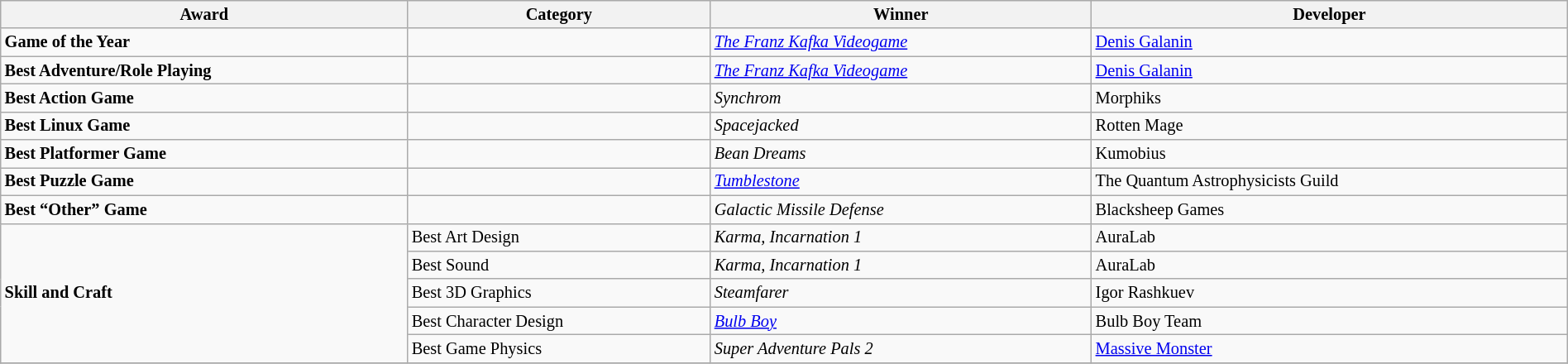<table class="wikitable" style="font-size:85%;width:100%;">
<tr>
<th><strong>Award</strong></th>
<th><strong>Category</strong></th>
<th><strong>Winner</strong></th>
<th><strong>Developer</strong></th>
</tr>
<tr>
<td><strong>Game of the Year</strong></td>
<td></td>
<td><em><a href='#'>The Franz Kafka Videogame</a></em></td>
<td><a href='#'>Denis Galanin</a></td>
</tr>
<tr>
<td><strong>Best Adventure/Role Playing</strong></td>
<td></td>
<td><em><a href='#'>The Franz Kafka Videogame</a></em></td>
<td><a href='#'>Denis Galanin</a></td>
</tr>
<tr>
<td><strong>Best Action Game</strong></td>
<td></td>
<td><em>Synchrom</em></td>
<td>Morphiks</td>
</tr>
<tr>
<td><strong>Best Linux Game</strong></td>
<td></td>
<td><em>Spacejacked</em></td>
<td>Rotten Mage</td>
</tr>
<tr>
<td><strong>Best Platformer Game</strong></td>
<td></td>
<td><em>Bean Dreams</em></td>
<td>Kumobius</td>
</tr>
<tr>
<td><strong>Best Puzzle Game</strong></td>
<td></td>
<td><em><a href='#'>Tumblestone</a></em></td>
<td>The Quantum Astrophysicists Guild</td>
</tr>
<tr>
<td><strong>Best “Other” Game</strong></td>
<td></td>
<td><em>Galactic Missile Defense</em></td>
<td>Blacksheep Games</td>
</tr>
<tr>
<td rowspan="5"><strong>Skill and Craft</strong></td>
<td>Best Art Design</td>
<td><em>Karma, Incarnation 1</em></td>
<td>AuraLab</td>
</tr>
<tr>
<td>Best Sound</td>
<td><em>Karma, Incarnation 1</em></td>
<td>AuraLab</td>
</tr>
<tr>
<td>Best 3D Graphics</td>
<td><em>Steamfarer</em></td>
<td>Igor Rashkuev</td>
</tr>
<tr>
<td>Best Character Design</td>
<td><em><a href='#'>Bulb Boy</a></em></td>
<td>Bulb Boy Team</td>
</tr>
<tr>
<td>Best Game Physics</td>
<td><em>Super Adventure Pals 2</em></td>
<td><a href='#'>Massive Monster</a></td>
</tr>
<tr>
</tr>
</table>
